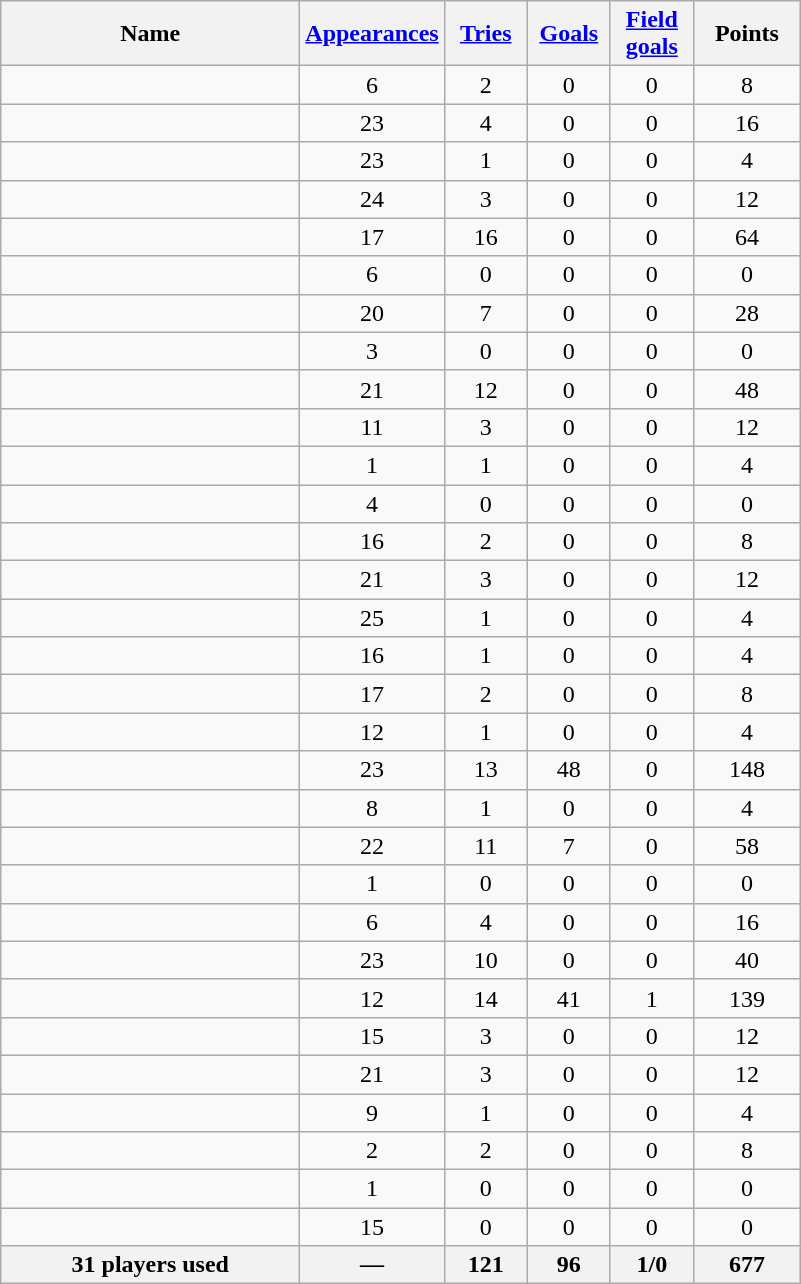<table class="wikitable sortable" style="text-align: center;">
<tr>
<th style="width:12em">Name</th>
<th><a href='#'>Appearances</a></th>
<th style="width:3em"><a href='#'>Tries</a></th>
<th style="width:3em"><a href='#'>Goals</a></th>
<th style="width:3em"><a href='#'>Field goals</a></th>
<th style="width:4em">Points</th>
</tr>
<tr>
<td style="text-align:left;"></td>
<td>6</td>
<td>2</td>
<td>0</td>
<td>0</td>
<td>8</td>
</tr>
<tr>
<td style="text-align:left;"></td>
<td>23</td>
<td>4</td>
<td>0</td>
<td>0</td>
<td>16</td>
</tr>
<tr>
<td style="text-align:left;"></td>
<td>23</td>
<td>1</td>
<td>0</td>
<td>0</td>
<td>4</td>
</tr>
<tr>
<td style="text-align:left;"></td>
<td>24</td>
<td>3</td>
<td>0</td>
<td>0</td>
<td>12</td>
</tr>
<tr>
<td style="text-align:left;"></td>
<td>17</td>
<td>16</td>
<td>0</td>
<td>0</td>
<td>64</td>
</tr>
<tr>
<td style="text-align:left;"></td>
<td>6</td>
<td>0</td>
<td>0</td>
<td>0</td>
<td>0</td>
</tr>
<tr>
<td style="text-align:left;"></td>
<td>20</td>
<td>7</td>
<td>0</td>
<td>0</td>
<td>28</td>
</tr>
<tr>
<td style="text-align:left;"></td>
<td>3</td>
<td>0</td>
<td>0</td>
<td>0</td>
<td>0</td>
</tr>
<tr>
<td style="text-align:left;"></td>
<td>21</td>
<td>12</td>
<td>0</td>
<td>0</td>
<td>48</td>
</tr>
<tr>
<td style="text-align:left;"></td>
<td>11</td>
<td>3</td>
<td>0</td>
<td>0</td>
<td>12</td>
</tr>
<tr>
<td style="text-align:left;"></td>
<td>1</td>
<td>1</td>
<td>0</td>
<td>0</td>
<td>4</td>
</tr>
<tr>
<td style="text-align:left;"></td>
<td>4</td>
<td>0</td>
<td>0</td>
<td>0</td>
<td>0</td>
</tr>
<tr>
<td style="text-align:left;"></td>
<td>16</td>
<td>2</td>
<td>0</td>
<td>0</td>
<td>8</td>
</tr>
<tr>
<td style="text-align:left;"></td>
<td>21</td>
<td>3</td>
<td>0</td>
<td>0</td>
<td>12</td>
</tr>
<tr>
<td style="text-align:left;"></td>
<td>25</td>
<td>1</td>
<td>0</td>
<td>0</td>
<td>4</td>
</tr>
<tr>
<td style="text-align:left;"></td>
<td>16</td>
<td>1</td>
<td>0</td>
<td>0</td>
<td>4</td>
</tr>
<tr>
<td style="text-align:left;"></td>
<td>17</td>
<td>2</td>
<td>0</td>
<td>0</td>
<td>8</td>
</tr>
<tr>
<td style="text-align:left;"></td>
<td>12</td>
<td>1</td>
<td>0</td>
<td>0</td>
<td>4</td>
</tr>
<tr>
<td style="text-align:left;"></td>
<td>23</td>
<td>13</td>
<td>48</td>
<td>0</td>
<td>148</td>
</tr>
<tr>
<td style="text-align:left;"></td>
<td>8</td>
<td>1</td>
<td>0</td>
<td>0</td>
<td>4</td>
</tr>
<tr>
<td style="text-align:left;"></td>
<td>22</td>
<td>11</td>
<td>7</td>
<td>0</td>
<td>58</td>
</tr>
<tr>
<td style="text-align:left;"></td>
<td>1</td>
<td>0</td>
<td>0</td>
<td>0</td>
<td>0</td>
</tr>
<tr>
<td style="text-align:left;"></td>
<td>6</td>
<td>4</td>
<td>0</td>
<td>0</td>
<td>16</td>
</tr>
<tr>
<td style="text-align:left;"></td>
<td>23</td>
<td>10</td>
<td>0</td>
<td>0</td>
<td>40</td>
</tr>
<tr>
<td style="text-align:left;"></td>
<td>12</td>
<td>14</td>
<td>41</td>
<td>1</td>
<td>139</td>
</tr>
<tr>
<td style="text-align:left;"></td>
<td>15</td>
<td>3</td>
<td>0</td>
<td>0</td>
<td>12</td>
</tr>
<tr>
<td style="text-align:left;"></td>
<td>21</td>
<td>3</td>
<td>0</td>
<td>0</td>
<td>12</td>
</tr>
<tr>
<td style="text-align:left;"></td>
<td>9</td>
<td>1</td>
<td>0</td>
<td>0</td>
<td>4</td>
</tr>
<tr>
<td style="text-align:left;"></td>
<td>2</td>
<td>2</td>
<td>0</td>
<td>0</td>
<td>8</td>
</tr>
<tr>
<td style="text-align:left;"></td>
<td>1</td>
<td>0</td>
<td>0</td>
<td>0</td>
<td>0</td>
</tr>
<tr>
<td style="text-align:left;"></td>
<td>15</td>
<td>0</td>
<td>0</td>
<td>0</td>
<td>0</td>
</tr>
<tr class="sortbottom">
<th>31 players used</th>
<th>—</th>
<th>121</th>
<th>96</th>
<th>1/0</th>
<th>677</th>
</tr>
</table>
